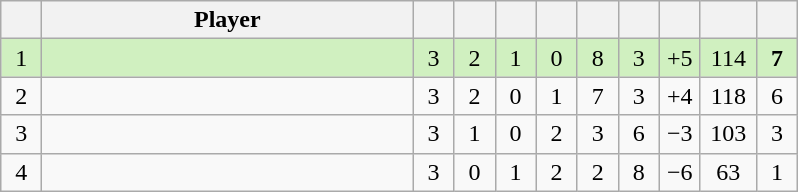<table class="wikitable" style="text-align:center; margin: 1em auto 1em auto, align:left">
<tr>
<th width=20></th>
<th width=240>Player</th>
<th width=20></th>
<th width=20></th>
<th width=20></th>
<th width=20></th>
<th width=20></th>
<th width=20></th>
<th width=20></th>
<th width=30></th>
<th width=20></th>
</tr>
<tr style="background:#D0F0C0;">
<td>1</td>
<td align=left></td>
<td>3</td>
<td>2</td>
<td>1</td>
<td>0</td>
<td>8</td>
<td>3</td>
<td>+5</td>
<td>114</td>
<td><strong>7</strong></td>
</tr>
<tr style=>
<td>2</td>
<td align=left></td>
<td>3</td>
<td>2</td>
<td>0</td>
<td>1</td>
<td>7</td>
<td>3</td>
<td>+4</td>
<td>118</td>
<td>6</td>
</tr>
<tr style=>
<td>3</td>
<td align=left></td>
<td>3</td>
<td>1</td>
<td>0</td>
<td>2</td>
<td>3</td>
<td>6</td>
<td>−3</td>
<td>103</td>
<td>3</td>
</tr>
<tr style=>
<td>4</td>
<td align=left></td>
<td>3</td>
<td>0</td>
<td>1</td>
<td>2</td>
<td>2</td>
<td>8</td>
<td>−6</td>
<td>63</td>
<td>1</td>
</tr>
</table>
